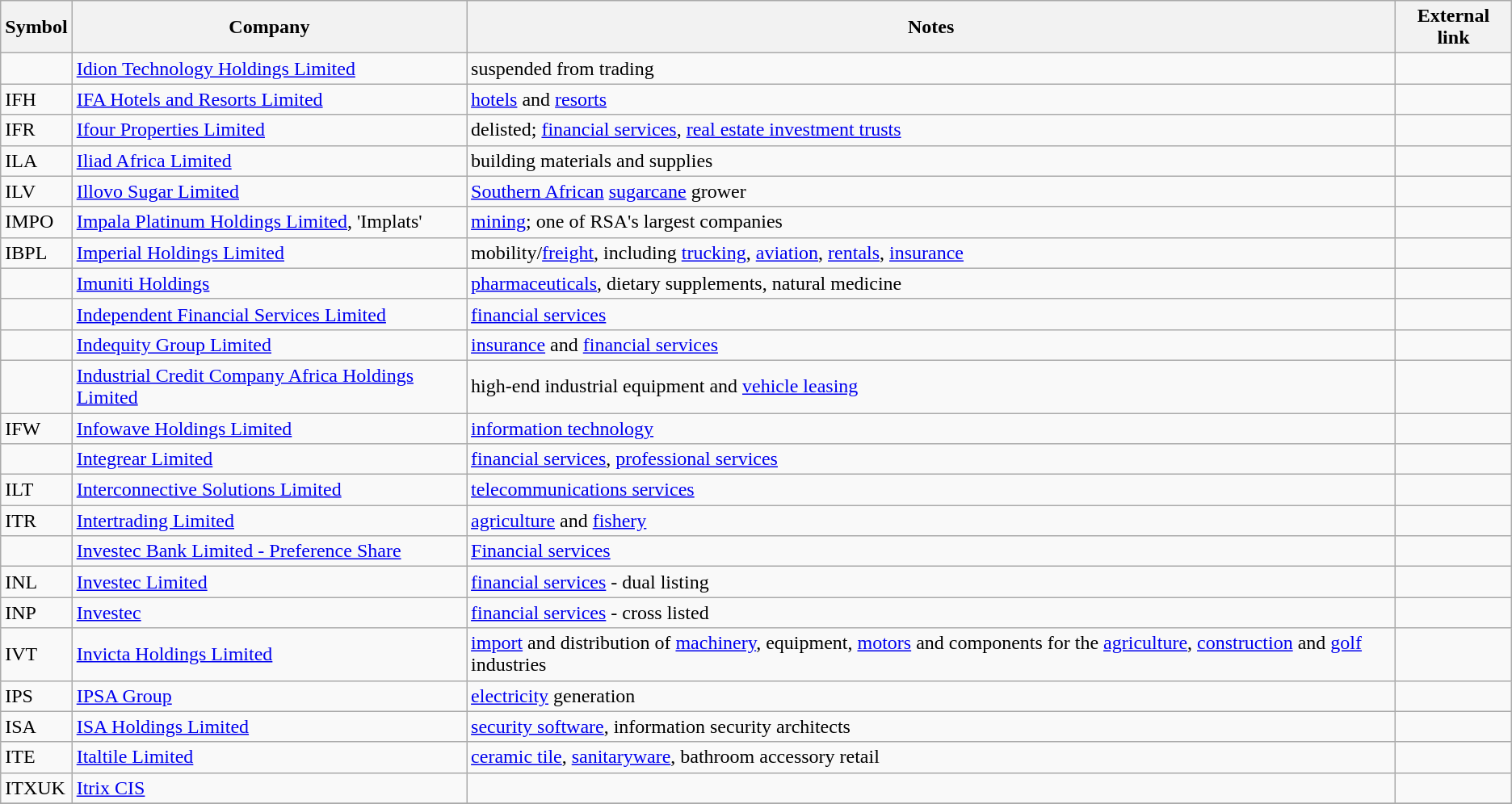<table class="wikitable sortable">
<tr>
<th>Symbol</th>
<th>Company</th>
<th>Notes</th>
<th>External link</th>
</tr>
<tr>
<td></td>
<td><a href='#'>Idion Technology Holdings Limited</a></td>
<td>suspended from trading</td>
<td></td>
</tr>
<tr>
<td>IFH</td>
<td><a href='#'>IFA Hotels and Resorts Limited</a></td>
<td><a href='#'>hotels</a> and <a href='#'>resorts</a></td>
<td></td>
</tr>
<tr>
<td>IFR</td>
<td><a href='#'>Ifour Properties Limited</a></td>
<td>delisted; <a href='#'>financial services</a>, <a href='#'>real estate investment trusts</a></td>
<td></td>
</tr>
<tr>
<td>ILA</td>
<td><a href='#'>Iliad Africa Limited</a></td>
<td>building materials and supplies</td>
<td></td>
</tr>
<tr>
<td>ILV</td>
<td><a href='#'>Illovo Sugar Limited</a></td>
<td><a href='#'>Southern African</a> <a href='#'>sugarcane</a> grower</td>
<td></td>
</tr>
<tr>
<td>IMPO</td>
<td><a href='#'>Impala Platinum Holdings Limited</a>, 'Implats'</td>
<td><a href='#'>mining</a>; one of RSA's largest companies</td>
<td></td>
</tr>
<tr>
<td>IBPL</td>
<td><a href='#'>Imperial Holdings Limited</a></td>
<td>mobility/<a href='#'>freight</a>, including <a href='#'>trucking</a>, <a href='#'>aviation</a>, <a href='#'>rentals</a>, <a href='#'>insurance</a></td>
<td></td>
</tr>
<tr>
<td></td>
<td><a href='#'>Imuniti Holdings</a></td>
<td><a href='#'>pharmaceuticals</a>, dietary supplements, natural medicine</td>
<td></td>
</tr>
<tr>
<td></td>
<td><a href='#'>Independent Financial Services Limited</a></td>
<td><a href='#'>financial services</a></td>
<td></td>
</tr>
<tr>
<td></td>
<td><a href='#'>Indequity Group Limited</a></td>
<td><a href='#'>insurance</a> and <a href='#'>financial services</a></td>
<td></td>
</tr>
<tr>
<td></td>
<td><a href='#'>Industrial Credit Company Africa Holdings Limited</a></td>
<td>high-end industrial equipment and <a href='#'>vehicle leasing</a></td>
<td></td>
</tr>
<tr>
<td>IFW</td>
<td><a href='#'>Infowave Holdings Limited</a></td>
<td><a href='#'>information technology</a></td>
<td></td>
</tr>
<tr>
<td></td>
<td><a href='#'>Integrear Limited</a></td>
<td><a href='#'>financial services</a>, <a href='#'>professional services</a></td>
<td></td>
</tr>
<tr>
<td>ILT</td>
<td><a href='#'>Interconnective Solutions Limited</a></td>
<td><a href='#'>telecommunications services</a></td>
<td></td>
</tr>
<tr>
<td>ITR</td>
<td><a href='#'>Intertrading Limited</a></td>
<td><a href='#'>agriculture</a> and <a href='#'>fishery</a></td>
<td></td>
</tr>
<tr>
<td></td>
<td><a href='#'>Investec Bank Limited - Preference Share</a></td>
<td><a href='#'>Financial services</a></td>
<td></td>
</tr>
<tr>
<td>INL</td>
<td><a href='#'>Investec Limited</a></td>
<td><a href='#'>financial services</a> - dual listing</td>
<td></td>
</tr>
<tr>
<td>INP</td>
<td><a href='#'>Investec</a></td>
<td><a href='#'>financial services</a> - cross listed</td>
<td></td>
</tr>
<tr>
<td>IVT</td>
<td><a href='#'>Invicta Holdings Limited</a></td>
<td><a href='#'>import</a> and distribution of <a href='#'>machinery</a>, equipment, <a href='#'>motors</a> and components for the <a href='#'>agriculture</a>, <a href='#'>construction</a> and <a href='#'>golf</a> industries</td>
<td></td>
</tr>
<tr>
<td>IPS</td>
<td><a href='#'>IPSA Group</a></td>
<td><a href='#'>electricity</a> generation</td>
<td></td>
</tr>
<tr>
<td>ISA</td>
<td><a href='#'>ISA Holdings Limited</a></td>
<td><a href='#'>security software</a>, information security architects</td>
<td></td>
</tr>
<tr>
<td>ITE</td>
<td><a href='#'>Italtile Limited</a></td>
<td><a href='#'>ceramic tile</a>, <a href='#'>sanitaryware</a>, bathroom accessory retail</td>
<td></td>
</tr>
<tr>
<td>ITXUK</td>
<td><a href='#'>Itrix CIS</a></td>
<td></td>
<td></td>
</tr>
<tr>
</tr>
</table>
